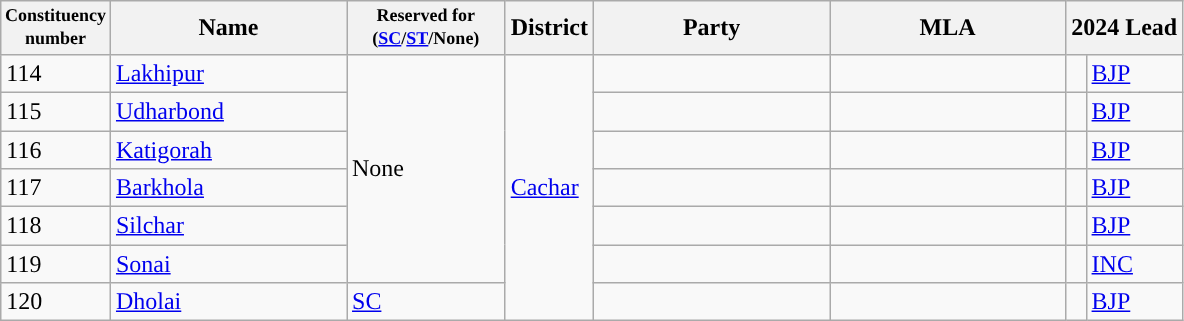<table class="wikitable sortable">
<tr>
<th width="50px" style="font-size:75%">Constituency number</th>
<th width="150px">Name</th>
<th width="100px" style="font-size:75%">Reserved for (<a href='#'>SC</a>/<a href='#'>ST</a>/None)</th>
<th>District</th>
<th width="150px">Party</th>
<th width="150px">MLA</th>
<th colspan="2">2024 Lead</th>
</tr>
<tr>
<td>114</td>
<td><a href='#'>Lakhipur</a></td>
<td Rowspan=6>None</td>
<td Rowspan=7><a href='#'>Cachar</a></td>
<td></td>
<td></td>
<td style="background-color: "></td>
<td><a href='#'>BJP</a></td>
</tr>
<tr>
<td>115</td>
<td><a href='#'>Udharbond</a></td>
<td></td>
<td></td>
<td style="background-color: "></td>
<td><a href='#'>BJP</a></td>
</tr>
<tr>
<td>116</td>
<td><a href='#'>Katigorah</a></td>
<td></td>
<td></td>
<td style="background-color: "></td>
<td><a href='#'>BJP</a></td>
</tr>
<tr>
<td>117</td>
<td><a href='#'>Barkhola</a></td>
<td></td>
<td></td>
<td style="background-color: "></td>
<td><a href='#'>BJP</a></td>
</tr>
<tr>
<td>118</td>
<td><a href='#'>Silchar</a></td>
<td></td>
<td></td>
<td style="background-color: "></td>
<td><a href='#'>BJP</a></td>
</tr>
<tr>
<td>119</td>
<td><a href='#'>Sonai</a></td>
<td></td>
<td></td>
<td style="background-color: "></td>
<td><a href='#'>INC</a></td>
</tr>
<tr>
<td>120</td>
<td><a href='#'>Dholai</a></td>
<td><a href='#'>SC</a></td>
<td></td>
<td></td>
<td style="background-color: "></td>
<td><a href='#'>BJP</a></td>
</tr>
</table>
